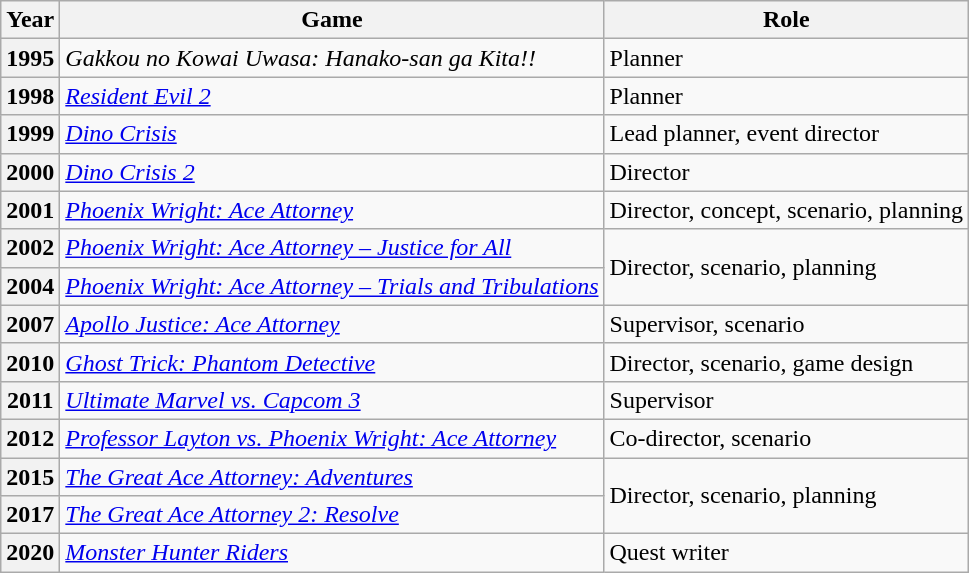<table class="wikitable sortable">
<tr>
<th>Year</th>
<th>Game</th>
<th>Role</th>
</tr>
<tr>
<th>1995</th>
<td><em>Gakkou no Kowai Uwasa: Hanako-san ga Kita!!</em></td>
<td>Planner</td>
</tr>
<tr>
<th>1998</th>
<td><em><a href='#'>Resident Evil 2</a></em></td>
<td>Planner</td>
</tr>
<tr>
<th>1999</th>
<td><em><a href='#'>Dino Crisis</a></em></td>
<td>Lead planner, event director</td>
</tr>
<tr>
<th>2000</th>
<td><em><a href='#'>Dino Crisis 2</a></em></td>
<td>Director</td>
</tr>
<tr>
<th>2001</th>
<td><em><a href='#'>Phoenix Wright: Ace Attorney</a></em></td>
<td>Director, concept, scenario, planning</td>
</tr>
<tr>
<th>2002</th>
<td><em><a href='#'>Phoenix Wright: Ace Attorney – Justice for All</a></em></td>
<td rowspan="2">Director, scenario, planning</td>
</tr>
<tr>
<th>2004</th>
<td><em><a href='#'>Phoenix Wright: Ace Attorney – Trials and Tribulations</a></em></td>
</tr>
<tr>
<th>2007</th>
<td><em><a href='#'>Apollo Justice: Ace Attorney</a></em></td>
<td>Supervisor, scenario</td>
</tr>
<tr>
<th>2010</th>
<td><em><a href='#'>Ghost Trick: Phantom Detective</a></em></td>
<td>Director, scenario, game design</td>
</tr>
<tr>
<th>2011</th>
<td><em><a href='#'>Ultimate Marvel vs. Capcom 3</a></em></td>
<td>Supervisor</td>
</tr>
<tr>
<th>2012</th>
<td><em><a href='#'>Professor Layton vs. Phoenix Wright: Ace Attorney</a></em></td>
<td>Co-director, scenario</td>
</tr>
<tr>
<th>2015</th>
<td><em><a href='#'>The Great Ace Attorney: Adventures</a></em></td>
<td rowspan="2">Director, scenario, planning</td>
</tr>
<tr>
<th>2017</th>
<td><em><a href='#'>The Great Ace Attorney 2: Resolve</a></em></td>
</tr>
<tr>
<th>2020</th>
<td><em><a href='#'>Monster Hunter Riders</a></em></td>
<td>Quest writer</td>
</tr>
</table>
